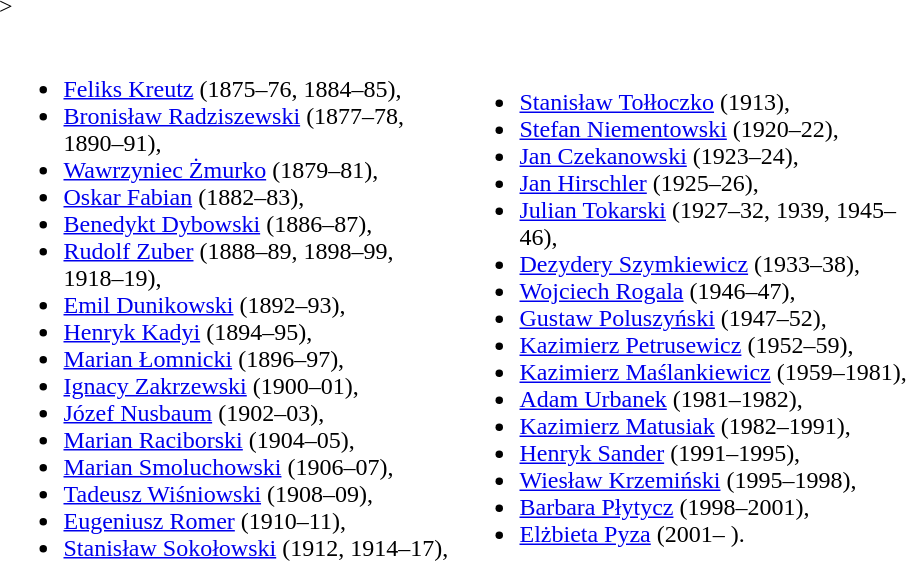<table >>
<tr>
<td width=300><br><ul><li><a href='#'>Feliks Kreutz</a> (1875–76, 1884–85),</li><li><a href='#'>Bronisław Radziszewski</a> (1877–78, 1890–91),</li><li><a href='#'>Wawrzyniec Żmurko</a> (1879–81),</li><li><a href='#'>Oskar Fabian</a> (1882–83),</li><li><a href='#'>Benedykt Dybowski</a> (1886–87),</li><li><a href='#'>Rudolf Zuber</a> (1888–89, 1898–99, 1918–19),</li><li><a href='#'>Emil Dunikowski</a> (1892–93),</li><li><a href='#'>Henryk Kadyi</a> (1894–95),</li><li><a href='#'>Marian Łomnicki</a> (1896–97),</li><li><a href='#'>Ignacy Zakrzewski</a> (1900–01),</li><li><a href='#'>Józef Nusbaum</a> (1902–03),</li><li><a href='#'>Marian Raciborski</a> (1904–05),</li><li><a href='#'>Marian Smoluchowski</a> (1906–07),</li><li><a href='#'>Tadeusz Wiśniowski</a> (1908–09),</li><li><a href='#'>Eugeniusz Romer</a> (1910–11),</li><li><a href='#'>Stanisław Sokołowski</a> (1912, 1914–17),</li></ul></td>
<td width=300><br><ul><li><a href='#'>Stanisław Tołłoczko</a> (1913),</li><li><a href='#'>Stefan Niementowski</a> (1920–22),</li><li><a href='#'>Jan Czekanowski</a> (1923–24),</li><li><a href='#'>Jan Hirschler</a> (1925–26),</li><li><a href='#'>Julian Tokarski</a> (1927–32, 1939, 1945–46),</li><li><a href='#'>Dezydery Szymkiewicz</a> (1933–38),</li><li><a href='#'>Wojciech Rogala</a> (1946–47),</li><li><a href='#'>Gustaw Poluszyński</a> (1947–52),</li><li><a href='#'>Kazimierz Petrusewicz</a> (1952–59),</li><li><a href='#'>Kazimierz Maślankiewicz</a> (1959–1981),</li><li><a href='#'>Adam Urbanek</a> (1981–1982),</li><li><a href='#'>Kazimierz Matusiak</a> (1982–1991),</li><li><a href='#'>Henryk Sander</a> (1991–1995),</li><li><a href='#'>Wiesław Krzemiński</a> (1995–1998),</li><li><a href='#'>Barbara Płytycz</a> (1998–2001),</li><li><a href='#'>Elżbieta Pyza</a> (2001– ).</li></ul></td>
</tr>
</table>
